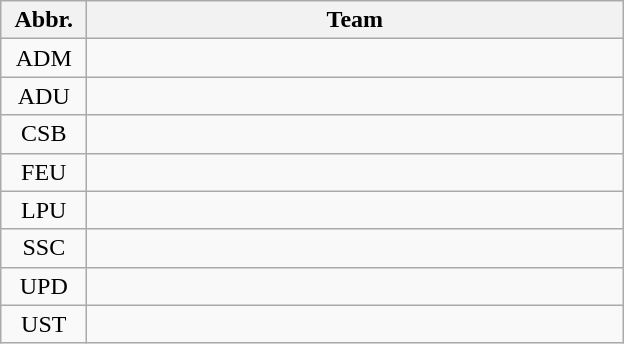<table class="wikitable" style="text-align: center;">
<tr>
<th width=50>Abbr.</th>
<th width=350>Team</th>
</tr>
<tr>
<td>ADM</td>
<td style="text-align:left;"></td>
</tr>
<tr>
<td>ADU</td>
<td style="text-align:left;"></td>
</tr>
<tr>
<td>CSB</td>
<td style="text-align:left;"></td>
</tr>
<tr>
<td>FEU</td>
<td style="text-align:left;"></td>
</tr>
<tr>
<td>LPU</td>
<td style="text-align:left;"></td>
</tr>
<tr>
<td>SSC</td>
<td style="text-align:left;"></td>
</tr>
<tr>
<td>UPD</td>
<td style="text-align:left;"></td>
</tr>
<tr>
<td>UST</td>
<td style="text-align:left;"></td>
</tr>
</table>
